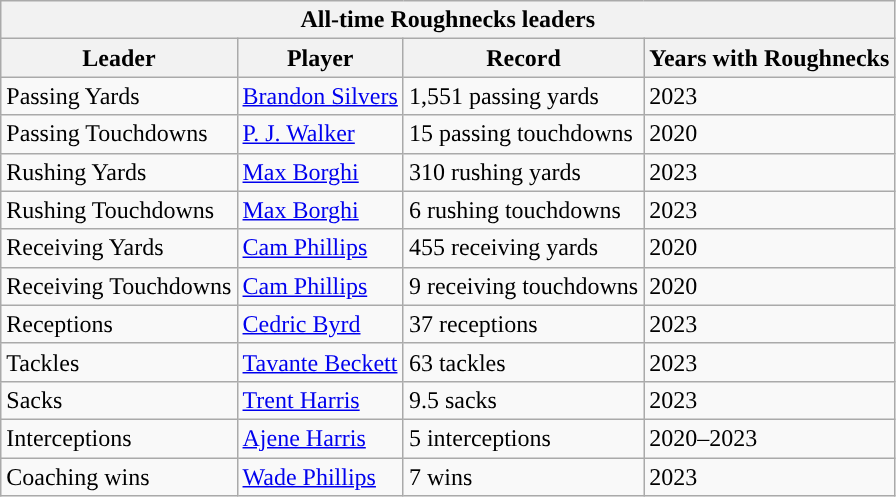<table class="wikitable">
<tr>
<th colspan="5">All-time Roughnecks leaders</th>
</tr>
<tr>
<th>Leader</th>
<th>Player</th>
<th>Record</th>
<th>Years with Roughnecks</th>
</tr>
<tr>
<td>Passing Yards</td>
<td><a href='#'>Brandon Silvers</a></td>
<td>1,551 passing yards</td>
<td>2023</td>
</tr>
<tr>
<td>Passing Touchdowns</td>
<td><a href='#'>P. J. Walker</a></td>
<td>15 passing touchdowns</td>
<td>2020</td>
</tr>
<tr>
<td>Rushing Yards</td>
<td><a href='#'>Max Borghi</a></td>
<td>310 rushing yards</td>
<td>2023</td>
</tr>
<tr>
<td>Rushing Touchdowns</td>
<td><a href='#'>Max Borghi</a></td>
<td>6 rushing touchdowns</td>
<td>2023</td>
</tr>
<tr>
<td>Receiving Yards</td>
<td><a href='#'>Cam Phillips</a></td>
<td>455 receiving yards</td>
<td>2020</td>
</tr>
<tr>
<td>Receiving Touchdowns</td>
<td><a href='#'>Cam Phillips</a></td>
<td>9 receiving touchdowns</td>
<td>2020</td>
</tr>
<tr>
<td>Receptions</td>
<td><a href='#'>Cedric Byrd</a></td>
<td>37 receptions</td>
<td>2023</td>
</tr>
<tr>
<td>Tackles</td>
<td><a href='#'>Tavante Beckett</a></td>
<td>63 tackles</td>
<td>2023</td>
</tr>
<tr>
<td>Sacks</td>
<td><a href='#'>Trent Harris</a></td>
<td>9.5 sacks</td>
<td>2023</td>
</tr>
<tr>
<td>Interceptions</td>
<td><a href='#'>Ajene Harris</a></td>
<td>5 interceptions</td>
<td>2020–2023</td>
</tr>
<tr>
<td>Coaching wins</td>
<td><a href='#'>Wade Phillips</a></td>
<td>7 wins</td>
<td>2023</td>
</tr>
</table>
